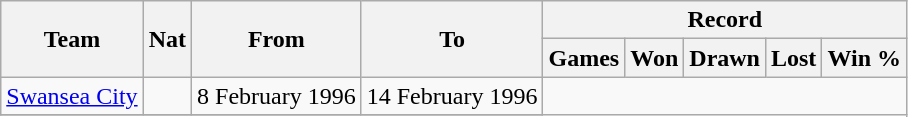<table class="wikitable" style="text-align: center">
<tr>
<th rowspan="2">Team</th>
<th rowspan="2">Nat</th>
<th rowspan="2">From</th>
<th rowspan="2">To</th>
<th colspan="5">Record</th>
</tr>
<tr>
<th>Games</th>
<th>Won</th>
<th>Drawn</th>
<th>Lost</th>
<th>Win %</th>
</tr>
<tr>
<td><a href='#'>Swansea City</a></td>
<td></td>
<td>8 February 1996</td>
<td>14 February 1996<br></td>
</tr>
<tr>
</tr>
</table>
